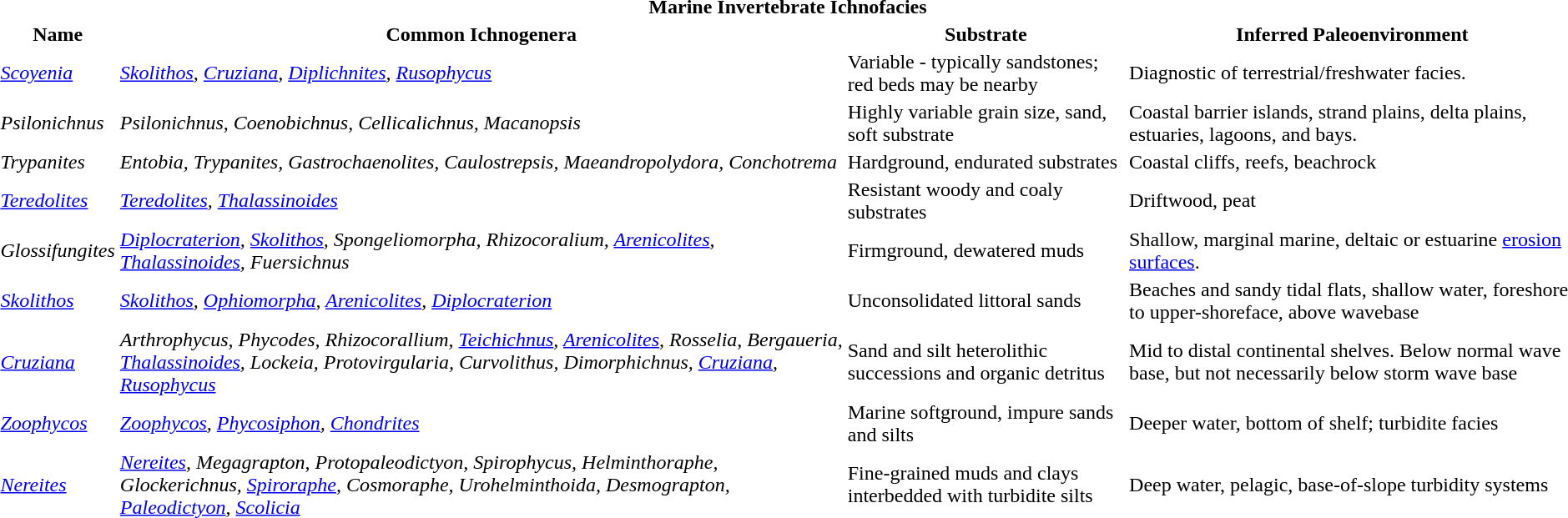<table align=center>
<tr>
<th colspan=4 align=center>Marine Invertebrate Ichnofacies</th>
</tr>
<tr>
<th>Name</th>
<th>Common Ichnogenera</th>
<th>Substrate</th>
<th>Inferred Paleoenvironment</th>
</tr>
<tr>
<td><em><a href='#'>Scoyenia</a></em></td>
<td><em><a href='#'>Skolithos</a>, <a href='#'>Cruziana</a>, <a href='#'>Diplichnites</a>, <a href='#'>Rusophycus</a></em></td>
<td>Variable - typically sandstones; red beds may be nearby</td>
<td>Diagnostic of terrestrial/freshwater facies.</td>
</tr>
<tr>
<td><em>Psilonichnus</em></td>
<td><em>Psilonichnus, Coenobichnus, Cellicalichnus, Macanopsis</em></td>
<td>Highly variable grain size, sand, soft substrate</td>
<td>Coastal barrier islands, strand plains, delta plains, estuaries, lagoons, and bays.</td>
</tr>
<tr>
<td><em>Trypanites</em></td>
<td><em>Entobia, Trypanites, Gastrochaenolites, Caulostrepsis, Maeandropolydora, Conchotrema</em></td>
<td>Hardground, endurated substrates</td>
<td>Coastal cliffs, reefs, beachrock</td>
</tr>
<tr>
<td><em><a href='#'>Teredolites</a></em></td>
<td><em><a href='#'>Teredolites</a>, <a href='#'>Thalassinoides</a></em></td>
<td>Resistant woody and coaly substrates</td>
<td>Driftwood, peat</td>
</tr>
<tr>
<td><em>Glossifungites</em></td>
<td><em><a href='#'>Diplocraterion</a>, <a href='#'>Skolithos</a>, Spongeliomorpha, Rhizocoralium, <a href='#'>Arenicolites</a>, <a href='#'>Thalassinoides</a>, Fuersichnus</em></td>
<td>Firmground, dewatered muds</td>
<td>Shallow, marginal marine, deltaic or estuarine <a href='#'>erosion surfaces</a>.</td>
</tr>
<tr>
<td><em><a href='#'>Skolithos</a></em></td>
<td><em><a href='#'>Skolithos</a>, <a href='#'>Ophiomorpha</a>, <a href='#'>Arenicolites</a>, <a href='#'>Diplocraterion</a></em></td>
<td>Unconsolidated littoral sands</td>
<td>Beaches and sandy tidal flats, shallow water, foreshore to upper-shoreface, above wavebase</td>
</tr>
<tr>
<td><em><a href='#'>Cruziana</a></em></td>
<td><em>Arthrophycus, Phycodes, Rhizocorallium, <a href='#'>Teichichnus</a>, <a href='#'>Arenicolites</a>, Rosselia, Bergaueria, <a href='#'>Thalassinoides</a>, Lockeia, Protovirgularia, Curvolithus, Dimorphichnus, <a href='#'>Cruziana</a>, <a href='#'>Rusophycus</a></em></td>
<td>Sand and silt heterolithic successions and organic detritus</td>
<td>Mid to distal continental shelves.  Below normal wave base, but not necessarily below storm wave base</td>
</tr>
<tr>
<td><em><a href='#'>Zoophycos</a></em></td>
<td><em><a href='#'>Zoophycos</a>, <a href='#'>Phycosiphon</a>, <a href='#'>Chondrites</a></em></td>
<td>Marine softground, impure sands and silts</td>
<td>Deeper water, bottom of shelf; turbidite facies</td>
</tr>
<tr>
<td><em><a href='#'>Nereites</a></em></td>
<td><em><a href='#'>Nereites</a>, Megagrapton, Protopaleodictyon, Spirophycus, Helminthoraphe, Glockerichnus, <a href='#'>Spiroraphe</a>, Cosmoraphe, Urohelminthoida, Desmograpton, <a href='#'>Paleodictyon</a>, <a href='#'>Scolicia</a></em></td>
<td>Fine-grained muds and clays interbedded with turbidite silts</td>
<td>Deep water, pelagic, base-of-slope turbidity systems</td>
</tr>
</table>
